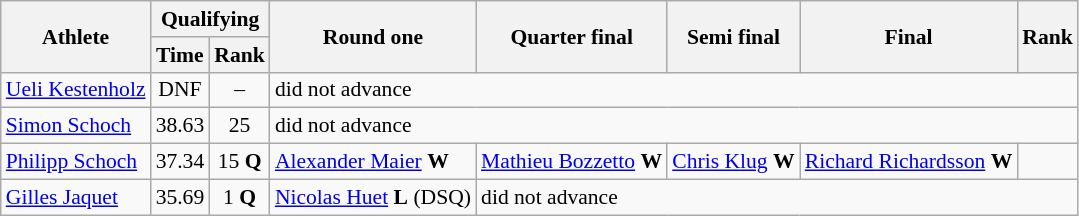<table class="wikitable" style="font-size:90%">
<tr>
<th rowspan="2">Athlete</th>
<th colspan="2">Qualifying</th>
<th rowspan="2">Round one</th>
<th rowspan="2">Quarter final</th>
<th rowspan="2">Semi final</th>
<th rowspan="2">Final</th>
<th rowspan="2">Rank</th>
</tr>
<tr>
<th>Time</th>
<th>Rank</th>
</tr>
<tr>
<td><a href='#'>Ueli Kestenholz</a></td>
<td align="center">DNF</td>
<td align="center">–</td>
<td colspan="5">did not advance</td>
</tr>
<tr>
<td><a href='#'>Simon Schoch</a></td>
<td align="center">38.63</td>
<td align="center">25</td>
<td colspan="5">did not advance</td>
</tr>
<tr>
<td><a href='#'>Philipp Schoch</a></td>
<td align="center">37.34</td>
<td align="center">15 <strong>Q</strong></td>
<td> <a href='#'>Alexander Maier</a> <strong>W</strong></td>
<td> <a href='#'>Mathieu Bozzetto</a> <strong>W</strong></td>
<td> <a href='#'>Chris Klug</a> <strong>W</strong></td>
<td> <a href='#'>Richard Richardsson</a> <strong>W</strong></td>
<td align="center"></td>
</tr>
<tr>
<td><a href='#'>Gilles Jaquet</a></td>
<td align="center">35.69</td>
<td align="center">1 <strong>Q</strong></td>
<td> <a href='#'>Nicolas Huet</a> <strong>L</strong> (DSQ)</td>
<td colspan="4">did not advance</td>
</tr>
</table>
